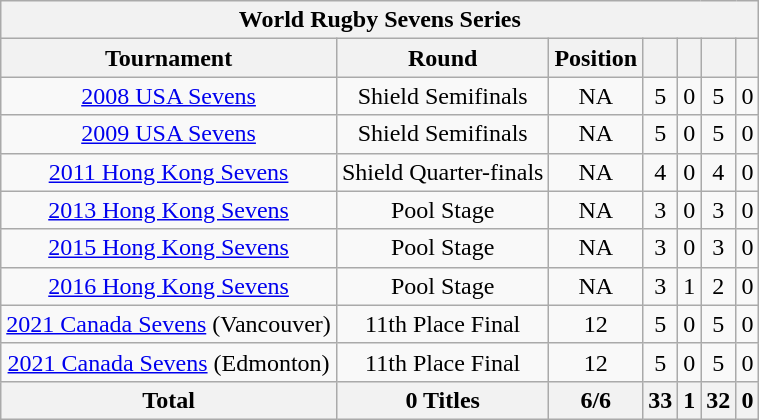<table class="wikitable" style="text-align: center;">
<tr>
<th colspan=7>World Rugby Sevens Series</th>
</tr>
<tr>
<th>Tournament</th>
<th>Round</th>
<th>Position</th>
<th></th>
<th></th>
<th></th>
<th></th>
</tr>
<tr>
<td><a href='#'>2008 USA Sevens</a></td>
<td>Shield Semifinals</td>
<td>NA</td>
<td>5</td>
<td>0</td>
<td>5</td>
<td>0</td>
</tr>
<tr>
<td><a href='#'>2009 USA Sevens</a></td>
<td>Shield Semifinals</td>
<td>NA</td>
<td>5</td>
<td>0</td>
<td>5</td>
<td>0</td>
</tr>
<tr>
<td><a href='#'>2011 Hong Kong Sevens</a></td>
<td>Shield Quarter-finals</td>
<td>NA</td>
<td>4</td>
<td>0</td>
<td>4</td>
<td>0</td>
</tr>
<tr>
<td><a href='#'>2013 Hong Kong Sevens</a></td>
<td>Pool Stage</td>
<td>NA</td>
<td>3</td>
<td>0</td>
<td>3</td>
<td>0</td>
</tr>
<tr>
<td><a href='#'>2015 Hong Kong Sevens</a></td>
<td>Pool Stage</td>
<td>NA</td>
<td>3</td>
<td>0</td>
<td>3</td>
<td>0</td>
</tr>
<tr>
<td><a href='#'>2016 Hong Kong Sevens</a></td>
<td>Pool Stage</td>
<td>NA</td>
<td>3</td>
<td>1</td>
<td>2</td>
<td>0</td>
</tr>
<tr>
<td><a href='#'>2021 Canada Sevens</a> (Vancouver)</td>
<td>11th Place Final</td>
<td>12</td>
<td>5</td>
<td>0</td>
<td>5</td>
<td>0</td>
</tr>
<tr>
<td><a href='#'>2021 Canada Sevens</a> (Edmonton)</td>
<td>11th Place Final</td>
<td>12</td>
<td>5</td>
<td>0</td>
<td>5</td>
<td>0</td>
</tr>
<tr>
<th>Total</th>
<th>0 Titles</th>
<th>6/6</th>
<th>33</th>
<th>1</th>
<th>32</th>
<th>0</th>
</tr>
</table>
